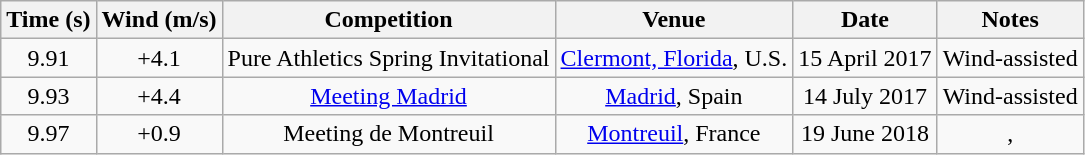<table class=wikitable style=text-align:center>
<tr>
<th>Time (s)</th>
<th>Wind (m/s)</th>
<th>Competition</th>
<th>Venue</th>
<th>Date</th>
<th>Notes</th>
</tr>
<tr>
<td>9.91 </td>
<td>+4.1</td>
<td>Pure Athletics Spring Invitational</td>
<td><a href='#'>Clermont, Florida</a>, U.S.</td>
<td>15 April 2017</td>
<td>Wind-assisted</td>
</tr>
<tr>
<td>9.93 </td>
<td>+4.4</td>
<td><a href='#'>Meeting Madrid</a></td>
<td><a href='#'>Madrid</a>, Spain</td>
<td>14 July 2017</td>
<td>Wind-assisted</td>
</tr>
<tr>
<td>9.97</td>
<td>+0.9</td>
<td>Meeting de Montreuil</td>
<td><a href='#'>Montreuil</a>, France</td>
<td>19 June 2018</td>
<td>, </td>
</tr>
</table>
